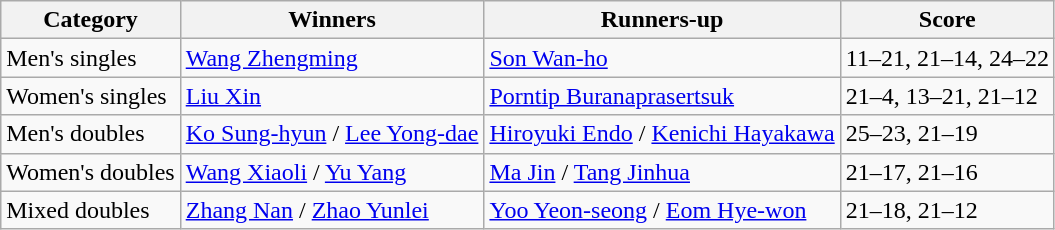<table class=wikitable style="white-space:nowrap;">
<tr>
<th>Category</th>
<th>Winners</th>
<th>Runners-up</th>
<th>Score</th>
</tr>
<tr>
<td>Men's singles</td>
<td> <a href='#'>Wang Zhengming</a></td>
<td> <a href='#'>Son Wan-ho</a></td>
<td>11–21, 21–14, 24–22</td>
</tr>
<tr>
<td>Women's singles</td>
<td> <a href='#'>Liu Xin</a></td>
<td> <a href='#'>Porntip Buranaprasertsuk</a></td>
<td>21–4, 13–21, 21–12</td>
</tr>
<tr>
<td>Men's doubles</td>
<td> <a href='#'>Ko Sung-hyun</a> / <a href='#'>Lee Yong-dae</a></td>
<td> <a href='#'>Hiroyuki Endo</a> / <a href='#'>Kenichi Hayakawa</a></td>
<td>25–23, 21–19</td>
</tr>
<tr>
<td>Women's doubles</td>
<td> <a href='#'>Wang Xiaoli</a> / <a href='#'>Yu Yang</a></td>
<td> <a href='#'>Ma Jin</a> / <a href='#'>Tang Jinhua</a></td>
<td>21–17, 21–16</td>
</tr>
<tr>
<td>Mixed doubles</td>
<td> <a href='#'>Zhang Nan</a> / <a href='#'>Zhao Yunlei</a></td>
<td> <a href='#'>Yoo Yeon-seong</a> / <a href='#'>Eom Hye-won</a></td>
<td>21–18, 21–12</td>
</tr>
</table>
